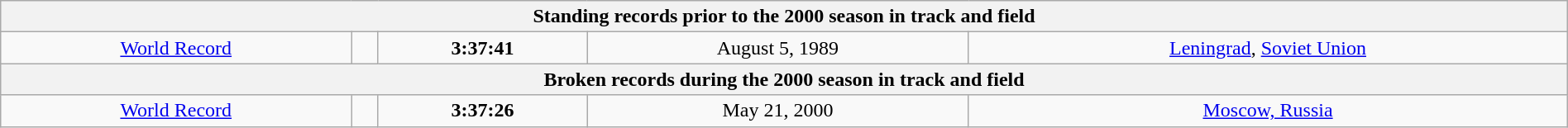<table class="wikitable" style="text-align:center; width:100%">
<tr>
<th colspan="5">Standing records prior to the 2000 season in track and field</th>
</tr>
<tr>
<td><a href='#'>World Record</a></td>
<td></td>
<td><strong>3:37:41</strong></td>
<td>August 5, 1989</td>
<td> <a href='#'>Leningrad</a>, <a href='#'>Soviet Union</a></td>
</tr>
<tr>
<th colspan="5">Broken records during the 2000 season in track and field</th>
</tr>
<tr>
<td><a href='#'>World Record</a></td>
<td></td>
<td><strong>3:37:26</strong></td>
<td>May 21, 2000</td>
<td> <a href='#'>Moscow, Russia</a></td>
</tr>
</table>
